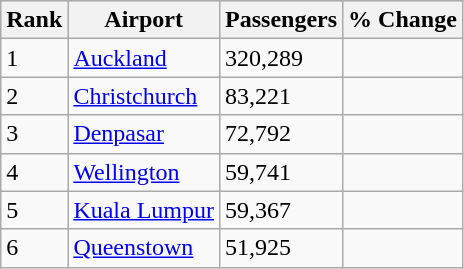<table class="wikitable sortable" width="">
<tr style="background:lightgrey;">
<th>Rank</th>
<th>Airport</th>
<th>Passengers</th>
<th>% Change</th>
</tr>
<tr>
<td>1</td>
<td><a href='#'>Auckland</a></td>
<td>320,289</td>
<td> </td>
</tr>
<tr>
<td>2</td>
<td><a href='#'>Christchurch</a></td>
<td>83,221</td>
<td> </td>
</tr>
<tr>
<td>3</td>
<td><a href='#'>Denpasar</a></td>
<td>72,792</td>
<td> </td>
</tr>
<tr>
<td>4</td>
<td><a href='#'>Wellington</a></td>
<td>59,741</td>
<td> </td>
</tr>
<tr>
<td>5</td>
<td><a href='#'>Kuala Lumpur</a></td>
<td>59,367</td>
<td> </td>
</tr>
<tr>
<td>6</td>
<td><a href='#'>Queenstown</a></td>
<td>51,925</td>
<td> </td>
</tr>
</table>
